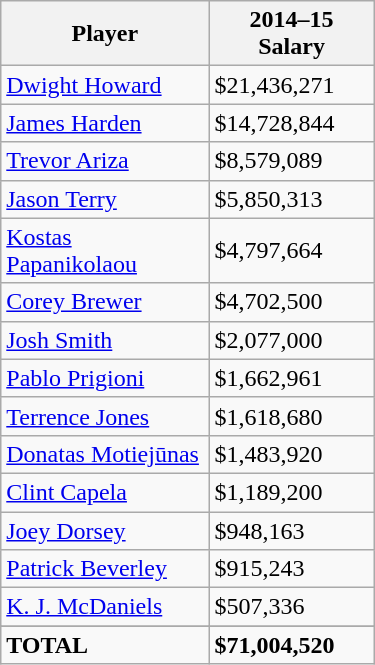<table width=250 px; class="wikitable sortable sortable">
<tr>
<th style=>Player</th>
<th style=>2014–15 Salary</th>
</tr>
<tr>
<td><a href='#'>Dwight Howard</a></td>
<td align="left">$21,436,271</td>
</tr>
<tr>
<td><a href='#'>James Harden</a></td>
<td align="left">$14,728,844</td>
</tr>
<tr>
<td><a href='#'>Trevor Ariza</a></td>
<td align="left">$8,579,089</td>
</tr>
<tr>
<td><a href='#'>Jason Terry</a></td>
<td align="left">$5,850,313</td>
</tr>
<tr>
<td><a href='#'>Kostas Papanikolaou</a></td>
<td align="left">$4,797,664</td>
</tr>
<tr>
<td><a href='#'>Corey Brewer</a></td>
<td align="left">$4,702,500</td>
</tr>
<tr>
<td><a href='#'>Josh Smith</a></td>
<td align="left">$2,077,000</td>
</tr>
<tr>
<td><a href='#'>Pablo Prigioni</a></td>
<td align="left">$1,662,961</td>
</tr>
<tr>
<td><a href='#'>Terrence Jones</a></td>
<td align="left">$1,618,680</td>
</tr>
<tr>
<td><a href='#'>Donatas Motiejūnas</a></td>
<td align="left">$1,483,920</td>
</tr>
<tr>
<td><a href='#'>Clint Capela</a></td>
<td align="left">$1,189,200</td>
</tr>
<tr>
<td><a href='#'>Joey Dorsey</a></td>
<td align="left">$948,163</td>
</tr>
<tr>
<td><a href='#'>Patrick Beverley</a></td>
<td align="left">$915,243</td>
</tr>
<tr>
<td><a href='#'>K. J. McDaniels</a></td>
<td align="left">$507,336</td>
</tr>
<tr>
</tr>
<tr class="sortbottom">
<td style=><strong>TOTAL</strong></td>
<td style=><strong>$71,004,520</strong></td>
</tr>
</table>
